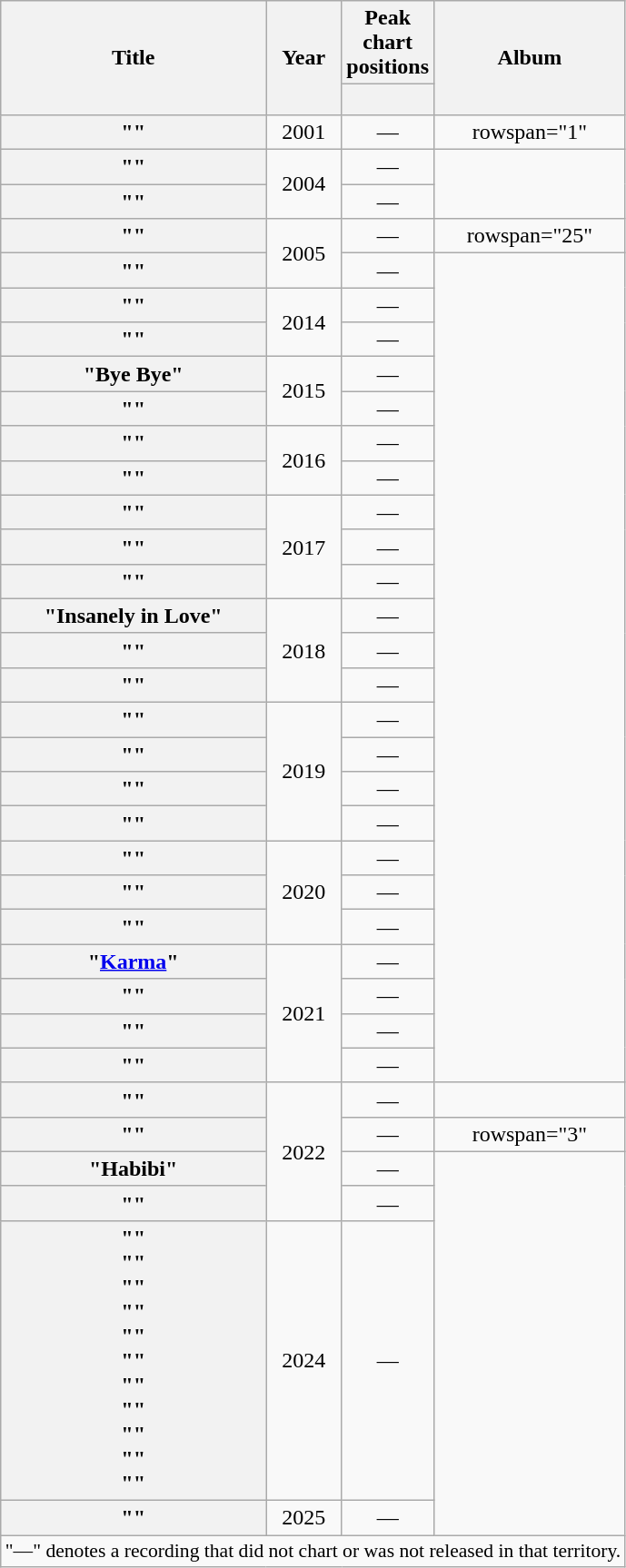<table class="wikitable plainrowheaders" style="text-align:center;">
<tr>
<th scope="col" rowspan="2">Title</th>
<th scope="col" rowspan="2">Year</th>
<th scope="col" colspan="1">Peak<br>chart<br>positions</th>
<th scope="col" rowspan="2">Album</th>
</tr>
<tr>
<th style="width:3em; font-size:85%;"><a href='#'></a><br></th>
</tr>
<tr>
<th scope="row">""</th>
<td>2001</td>
<td>—</td>
<td>rowspan="1" </td>
</tr>
<tr>
<th scope="row">""</th>
<td rowspan="2">2004</td>
<td>—</td>
<td rowspan="2"></td>
</tr>
<tr>
<th scope="row">""</th>
<td>—</td>
</tr>
<tr>
<th scope="row">""</th>
<td rowspan="2">2005</td>
<td>—</td>
<td>rowspan="25" </td>
</tr>
<tr>
<th scope="row">""<br></th>
<td>—</td>
</tr>
<tr>
<th scope="row">""</th>
<td rowspan="2">2014</td>
<td>—</td>
</tr>
<tr>
<th scope="row">""</th>
<td>—</td>
</tr>
<tr>
<th scope="row">"Bye Bye"<br></th>
<td rowspan="2">2015</td>
<td>—</td>
</tr>
<tr>
<th scope="row">""</th>
<td>—</td>
</tr>
<tr>
<th scope="row">""<br></th>
<td rowspan="2">2016</td>
<td>—</td>
</tr>
<tr>
<th scope="row">""</th>
<td>—</td>
</tr>
<tr>
<th scope="row">""<br></th>
<td rowspan="3">2017</td>
<td>—</td>
</tr>
<tr>
<th scope="row">""</th>
<td>—</td>
</tr>
<tr>
<th scope="row">""</th>
<td>—</td>
</tr>
<tr>
<th scope="row">"Insanely in Love"<br></th>
<td rowspan="3">2018</td>
<td>—</td>
</tr>
<tr>
<th scope="row">""</th>
<td>—</td>
</tr>
<tr>
<th scope="row">""</th>
<td>—</td>
</tr>
<tr>
<th scope="row">""<br></th>
<td rowspan="4">2019</td>
<td>—</td>
</tr>
<tr>
<th scope="row">""</th>
<td>—</td>
</tr>
<tr>
<th scope="row">""</th>
<td>—</td>
</tr>
<tr>
<th scope="row">""</th>
<td>—</td>
</tr>
<tr>
<th scope="row">""<br></th>
<td rowspan="3">2020</td>
<td>—</td>
</tr>
<tr>
<th scope="row">""</th>
<td>—</td>
</tr>
<tr>
<th scope="row">""</th>
<td>—</td>
</tr>
<tr>
<th scope="row">"<a href='#'>Karma</a>"</th>
<td rowspan="4">2021</td>
<td>—</td>
</tr>
<tr>
<th scope="row">""</th>
<td>—</td>
</tr>
<tr>
<th scope="row">""<br></th>
<td>—</td>
</tr>
<tr>
<th scope="row">""<br></th>
<td>—</td>
</tr>
<tr>
<th scope="row">""</th>
<td rowspan="4">2022</td>
<td>—</td>
<td rowspan="1"></td>
</tr>
<tr>
<th scope="row">""</th>
<td>—</td>
<td>rowspan="3" </td>
</tr>
<tr>
<th scope="row">"Habibi"<br></th>
<td>—</td>
</tr>
<tr>
<th scope="row">""</th>
<td>—</td>
</tr>
<tr>
<th scope="row">""<br>""<br>
""<br>
""<br>
""<br>
""<br>
""<br>
""<br>
""<br>
""<br>
""</th>
<td>2024</td>
<td>—</td>
</tr>
<tr>
<th scope="row">""</th>
<td>2025</td>
<td>—</td>
</tr>
<tr>
<td colspan="5" style="font-size:90%">"—" denotes a recording that did not chart or was not released in that territory.</td>
</tr>
</table>
